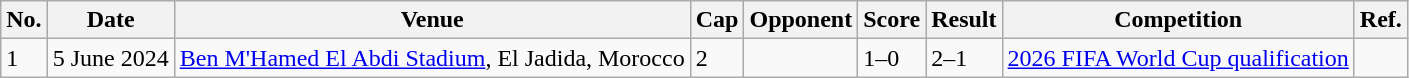<table class="wikitable">
<tr>
<th>No.</th>
<th>Date</th>
<th>Venue</th>
<th>Cap</th>
<th>Opponent</th>
<th>Score</th>
<th>Result</th>
<th>Competition</th>
<th><abbr>Ref.</abbr></th>
</tr>
<tr>
<td>1</td>
<td>5 June 2024</td>
<td><a href='#'>Ben M'Hamed El Abdi Stadium</a>, El Jadida, Morocco</td>
<td>2</td>
<td></td>
<td>1–0</td>
<td>2–1</td>
<td><a href='#'>2026 FIFA World Cup qualification</a></td>
<td></td>
</tr>
</table>
